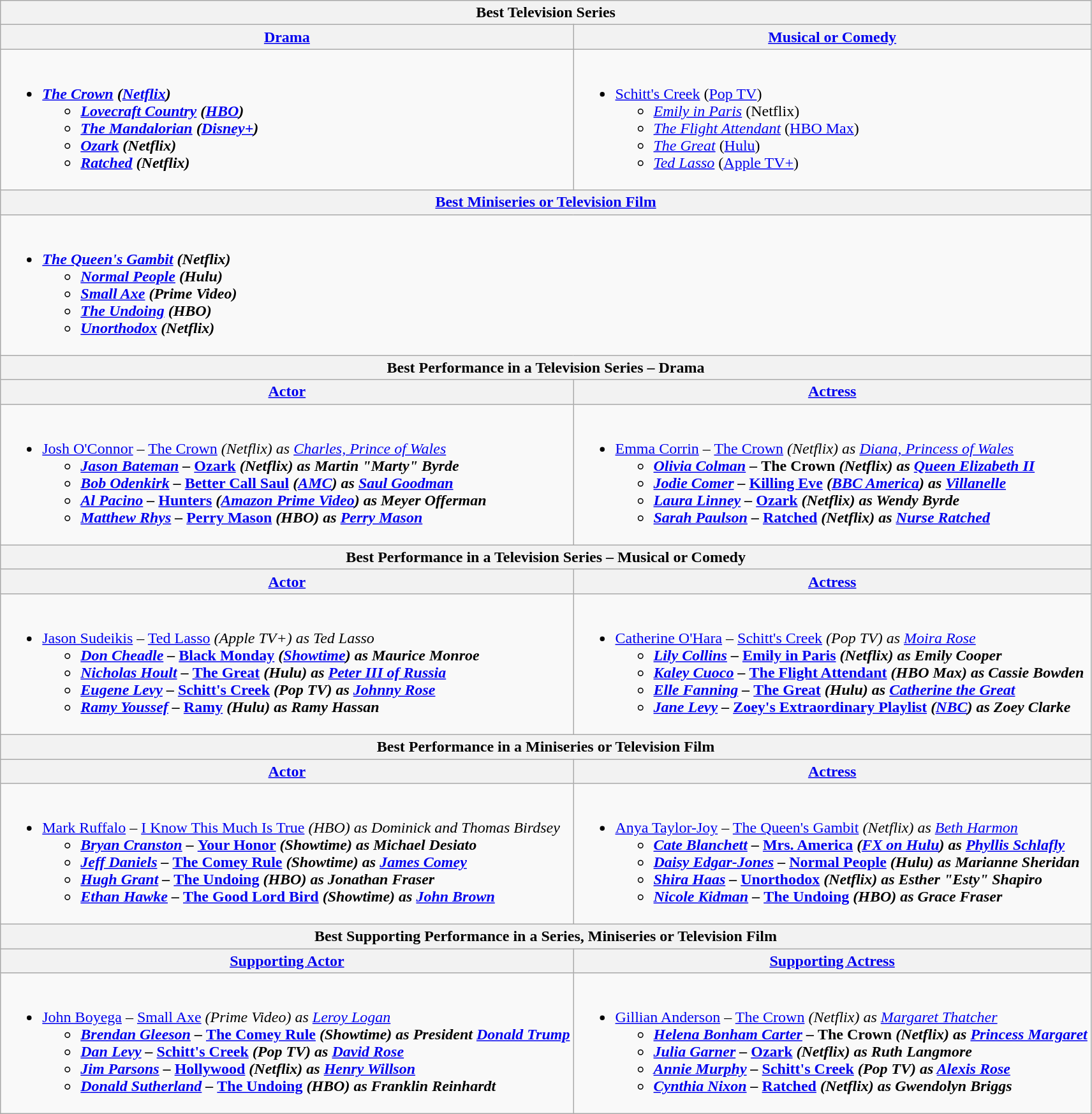<table class=wikitable style="width=100%">
<tr>
<th colspan=2>Best Television Series</th>
</tr>
<tr>
<th style="width=50%"><a href='#'>Drama</a></th>
<th style="width=50%"><a href='#'>Musical or Comedy</a></th>
</tr>
<tr>
<td valign="top"><br><ul><li><strong><em><a href='#'>The Crown</a><em> (<a href='#'>Netflix</a>)<strong><ul><li></em><a href='#'>Lovecraft Country</a><em> (<a href='#'>HBO</a>)</li><li></em><a href='#'>The Mandalorian</a><em> (<a href='#'>Disney+</a>)</li><li></em><a href='#'>Ozark</a><em> (Netflix)</li><li></em><a href='#'>Ratched</a><em> (Netflix)</li></ul></li></ul></td>
<td valign="top"><br><ul><li></em></strong><a href='#'>Schitt's Creek</a></em> (<a href='#'>Pop TV</a>)</strong><ul><li><em><a href='#'>Emily in Paris</a></em> (Netflix)</li><li><em><a href='#'>The Flight Attendant</a></em> (<a href='#'>HBO Max</a>)</li><li><em><a href='#'>The Great</a></em> (<a href='#'>Hulu</a>)</li><li><em><a href='#'>Ted Lasso</a></em> (<a href='#'>Apple TV+</a>)</li></ul></li></ul></td>
</tr>
<tr>
<th colspan=2><a href='#'>Best Miniseries or Television Film</a></th>
</tr>
<tr>
<td colspan=2 style="vertical-align:top;"><br><ul><li><strong><em><a href='#'>The Queen's Gambit</a><em> (Netflix)<strong><ul><li></em><a href='#'>Normal People</a><em> (Hulu)</li><li></em><a href='#'>Small Axe</a><em> (Prime Video)</li><li></em><a href='#'>The Undoing</a><em> (HBO)</li><li></em><a href='#'>Unorthodox</a><em> (Netflix)</li></ul></li></ul></td>
</tr>
<tr>
<th colspan=2>Best Performance in a Television Series – Drama</th>
</tr>
<tr>
<th><a href='#'>Actor</a></th>
<th><a href='#'>Actress</a></th>
</tr>
<tr>
<td valign="top"><br><ul><li></strong><a href='#'>Josh O'Connor</a> – </em><a href='#'>The Crown</a><em> (Netflix) as <a href='#'>Charles, Prince of Wales</a><strong><ul><li><a href='#'>Jason Bateman</a> – </em><a href='#'>Ozark</a><em> (Netflix) as Martin "Marty" Byrde</li><li><a href='#'>Bob Odenkirk</a> – </em><a href='#'>Better Call Saul</a><em> (<a href='#'>AMC</a>) as <a href='#'>Saul Goodman</a></li><li><a href='#'>Al Pacino</a> – </em><a href='#'>Hunters</a><em> (<a href='#'>Amazon Prime Video</a>) as Meyer Offerman</li><li><a href='#'>Matthew Rhys</a> – </em><a href='#'>Perry Mason</a><em> (HBO) as <a href='#'>Perry Mason</a></li></ul></li></ul></td>
<td valign="top"><br><ul><li></strong><a href='#'>Emma Corrin</a> – </em><a href='#'>The Crown</a><em> (Netflix) as <a href='#'>Diana, Princess of Wales</a><strong><ul><li><a href='#'>Olivia Colman</a> – </em>The Crown<em> (Netflix) as <a href='#'>Queen Elizabeth II</a></li><li><a href='#'>Jodie Comer</a> – </em><a href='#'>Killing Eve</a><em> (<a href='#'>BBC America</a>) as <a href='#'>Villanelle</a></li><li><a href='#'>Laura Linney</a> – </em><a href='#'>Ozark</a><em> (Netflix) as Wendy Byrde</li><li><a href='#'>Sarah Paulson</a> – </em><a href='#'>Ratched</a><em> (Netflix) as <a href='#'>Nurse Ratched</a></li></ul></li></ul></td>
</tr>
<tr>
<th colspan=2>Best Performance in a Television Series – Musical or Comedy</th>
</tr>
<tr>
<th><a href='#'>Actor</a></th>
<th><a href='#'>Actress</a></th>
</tr>
<tr>
<td valign="top"><br><ul><li></strong><a href='#'>Jason Sudeikis</a> – </em><a href='#'>Ted Lasso</a><em> (Apple TV+) as Ted Lasso<strong><ul><li><a href='#'>Don Cheadle</a> – </em><a href='#'>Black Monday</a><em> (<a href='#'>Showtime</a>) as Maurice Monroe</li><li><a href='#'>Nicholas Hoult</a> – </em><a href='#'>The Great</a><em> (Hulu) as <a href='#'>Peter III of Russia</a></li><li><a href='#'>Eugene Levy</a> – </em><a href='#'>Schitt's Creek</a><em> (Pop TV) as <a href='#'>Johnny Rose</a></li><li><a href='#'>Ramy Youssef</a> – </em><a href='#'>Ramy</a><em> (Hulu) as Ramy Hassan</li></ul></li></ul></td>
<td valign="top"><br><ul><li></strong><a href='#'>Catherine O'Hara</a> – </em><a href='#'>Schitt's Creek</a><em> (Pop TV) as <a href='#'>Moira Rose</a><strong><ul><li><a href='#'>Lily Collins</a> – </em><a href='#'>Emily in Paris</a><em> (Netflix) as Emily Cooper</li><li><a href='#'>Kaley Cuoco</a> – </em><a href='#'>The Flight Attendant</a><em> (HBO Max) as Cassie Bowden</li><li><a href='#'>Elle Fanning</a> – </em><a href='#'>The Great</a><em> (Hulu) as <a href='#'>Catherine the Great</a></li><li><a href='#'>Jane Levy</a> – </em><a href='#'>Zoey's Extraordinary Playlist</a><em> (<a href='#'>NBC</a>) as Zoey Clarke</li></ul></li></ul></td>
</tr>
<tr>
<th colspan=2>Best Performance in a Miniseries or Television Film</th>
</tr>
<tr>
<th><a href='#'>Actor</a></th>
<th><a href='#'>Actress</a></th>
</tr>
<tr>
<td valign="top"><br><ul><li></strong><a href='#'>Mark Ruffalo</a> – </em><a href='#'>I Know This Much Is True</a><em> (HBO) as Dominick and Thomas Birdsey<strong><ul><li><a href='#'>Bryan Cranston</a> – </em><a href='#'>Your Honor</a><em> (Showtime) as Michael Desiato</li><li><a href='#'>Jeff Daniels</a> – </em><a href='#'>The Comey Rule</a><em> (Showtime) as <a href='#'>James Comey</a></li><li><a href='#'>Hugh Grant</a> – </em><a href='#'>The Undoing</a><em> (HBO) as Jonathan Fraser</li><li><a href='#'>Ethan Hawke</a> – </em><a href='#'>The Good Lord Bird</a><em> (Showtime) as <a href='#'>John Brown</a></li></ul></li></ul></td>
<td valign="top"><br><ul><li></strong><a href='#'>Anya Taylor-Joy</a> – </em><a href='#'>The Queen's Gambit</a><em> (Netflix) as <a href='#'>Beth Harmon</a><strong><ul><li><a href='#'>Cate Blanchett</a> – </em><a href='#'>Mrs. America</a><em> (<a href='#'>FX on Hulu</a>) as <a href='#'>Phyllis Schlafly</a></li><li><a href='#'>Daisy Edgar-Jones</a> – </em><a href='#'>Normal People</a><em> (Hulu) as Marianne Sheridan</li><li><a href='#'>Shira Haas</a> – </em><a href='#'>Unorthodox</a><em> (Netflix) as Esther "Esty" Shapiro</li><li><a href='#'>Nicole Kidman</a> – </em><a href='#'>The Undoing</a><em> (HBO) as Grace Fraser</li></ul></li></ul></td>
</tr>
<tr>
<th colspan=2>Best Supporting Performance in a Series, Miniseries or Television Film</th>
</tr>
<tr>
<th><a href='#'>Supporting Actor</a></th>
<th><a href='#'>Supporting Actress</a></th>
</tr>
<tr>
<td valign="top"><br><ul><li></strong><a href='#'>John Boyega</a> – </em><a href='#'>Small Axe</a><em> (Prime Video) as <a href='#'>Leroy Logan</a><strong><ul><li><a href='#'>Brendan Gleeson</a> – </em><a href='#'>The Comey Rule</a><em> (Showtime) as President <a href='#'>Donald Trump</a></li><li><a href='#'>Dan Levy</a> – </em><a href='#'>Schitt's Creek</a><em> (Pop TV) as <a href='#'>David Rose</a></li><li><a href='#'>Jim Parsons</a> – </em><a href='#'>Hollywood</a><em> (Netflix) as <a href='#'>Henry Willson</a></li><li><a href='#'>Donald Sutherland</a> – </em><a href='#'>The Undoing</a><em> (HBO) as Franklin Reinhardt</li></ul></li></ul></td>
<td valign="top"><br><ul><li></strong><a href='#'>Gillian Anderson</a> – </em><a href='#'>The Crown</a><em> (Netflix) as <a href='#'>Margaret Thatcher</a><strong><ul><li><a href='#'>Helena Bonham Carter</a> – </em>The Crown<em> (Netflix) as <a href='#'>Princess Margaret</a></li><li><a href='#'>Julia Garner</a> – </em><a href='#'>Ozark</a><em> (Netflix) as Ruth Langmore</li><li><a href='#'>Annie Murphy</a> – </em><a href='#'>Schitt's Creek</a><em> (Pop TV) as <a href='#'>Alexis Rose</a></li><li><a href='#'>Cynthia Nixon</a> – </em><a href='#'>Ratched</a><em> (Netflix) as Gwendolyn Briggs</li></ul></li></ul></td>
</tr>
</table>
